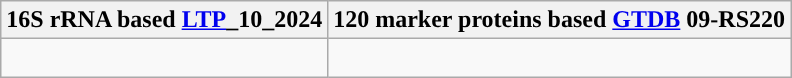<table class="wikitable">
<tr>
<th colspan=1>16S rRNA based <a href='#'>LTP</a>_10_2024</th>
<th colspan=1>120 marker proteins based <a href='#'>GTDB</a> 09-RS220</th>
</tr>
<tr>
<td style="vertical-align:top"><br></td>
<td><br></td>
</tr>
</table>
